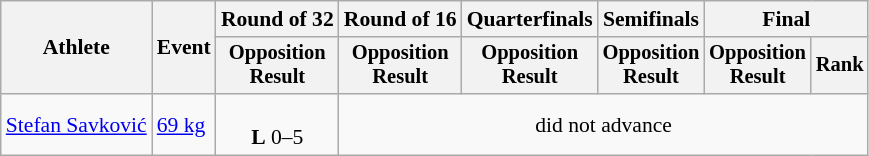<table class="wikitable" style="text-align:center; font-size:90%">
<tr>
<th rowspan=2>Athlete</th>
<th rowspan=2>Event</th>
<th>Round of 32</th>
<th>Round of 16</th>
<th>Quarterfinals</th>
<th>Semifinals</th>
<th colspan=2>Final</th>
</tr>
<tr style="font-size:95%">
<th>Opposition<br>Result</th>
<th>Opposition<br>Result</th>
<th>Opposition<br>Result</th>
<th>Opposition<br>Result</th>
<th>Opposition<br>Result</th>
<th>Rank</th>
</tr>
<tr>
<td align=left><a href='#'>Stefan Savković</a></td>
<td align=left><a href='#'>69 kg</a></td>
<td><br> <strong>L</strong> 0–5</td>
<td colspan=5>did not advance</td>
</tr>
</table>
